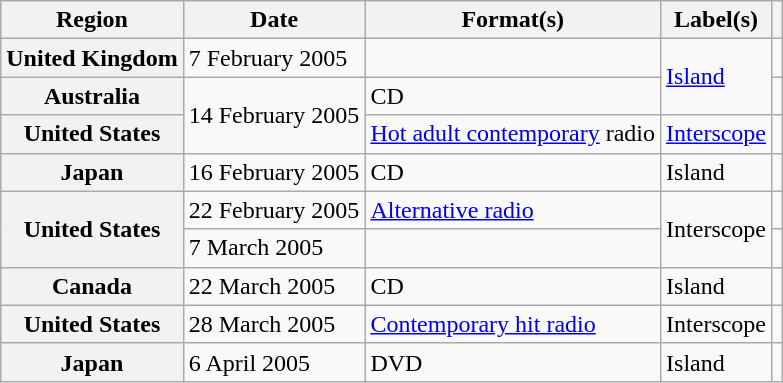<table class="wikitable plainrowheaders">
<tr>
<th scope="col">Region</th>
<th scope="col">Date</th>
<th scope="col">Format(s)</th>
<th scope="col">Label(s)</th>
<th scope="col"></th>
</tr>
<tr>
<th scope="row">United Kingdom</th>
<td>7 February 2005</td>
<td></td>
<td rowspan="2"><a href='#'>Island</a></td>
<td></td>
</tr>
<tr>
<th scope="row">Australia</th>
<td rowspan="2">14 February 2005</td>
<td>CD</td>
<td></td>
</tr>
<tr>
<th scope="row">United States</th>
<td><a href='#'>Hot adult contemporary</a> radio</td>
<td><a href='#'>Interscope</a></td>
<td></td>
</tr>
<tr>
<th scope="row">Japan</th>
<td>16 February 2005</td>
<td>CD</td>
<td>Island</td>
<td></td>
</tr>
<tr>
<th scope="row" rowspan="2">United States</th>
<td>22 February 2005</td>
<td><a href='#'>Alternative radio</a></td>
<td rowspan="2">Interscope</td>
<td></td>
</tr>
<tr>
<td>7 March 2005</td>
<td></td>
<td></td>
</tr>
<tr>
<th scope="row">Canada</th>
<td>22 March 2005</td>
<td>CD</td>
<td>Island</td>
<td></td>
</tr>
<tr>
<th scope="row">United States</th>
<td>28 March 2005</td>
<td><a href='#'>Contemporary hit radio</a></td>
<td>Interscope</td>
<td></td>
</tr>
<tr>
<th scope="row">Japan</th>
<td>6 April 2005</td>
<td>DVD</td>
<td>Island</td>
<td></td>
</tr>
</table>
